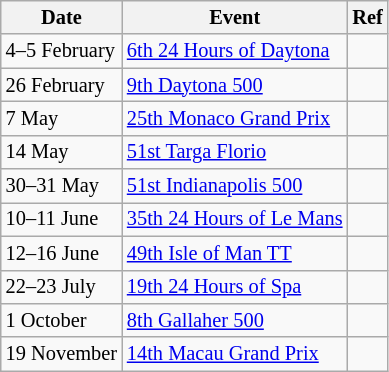<table class="wikitable" style="font-size: 85%">
<tr>
<th>Date</th>
<th>Event</th>
<th>Ref</th>
</tr>
<tr>
<td>4–5 February</td>
<td><a href='#'>6th 24 Hours of Daytona</a></td>
<td></td>
</tr>
<tr>
<td>26 February</td>
<td><a href='#'>9th Daytona 500</a></td>
<td></td>
</tr>
<tr>
<td>7 May</td>
<td><a href='#'>25th Monaco Grand Prix</a></td>
<td></td>
</tr>
<tr>
<td>14 May</td>
<td><a href='#'>51st Targa Florio</a></td>
<td></td>
</tr>
<tr>
<td>30–31 May</td>
<td><a href='#'>51st Indianapolis 500</a></td>
<td></td>
</tr>
<tr>
<td>10–11 June</td>
<td><a href='#'>35th 24 Hours of Le Mans</a></td>
<td></td>
</tr>
<tr>
<td>12–16 June</td>
<td><a href='#'>49th Isle of Man TT</a></td>
<td></td>
</tr>
<tr>
<td>22–23 July</td>
<td><a href='#'>19th 24 Hours of Spa</a></td>
<td></td>
</tr>
<tr>
<td>1 October</td>
<td><a href='#'>8th Gallaher 500</a></td>
<td></td>
</tr>
<tr>
<td>19 November</td>
<td><a href='#'>14th Macau Grand Prix</a></td>
<td></td>
</tr>
</table>
